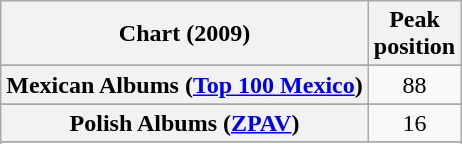<table class="wikitable sortable plainrowheaders">
<tr>
<th>Chart (2009)</th>
<th>Peak<br>position</th>
</tr>
<tr>
</tr>
<tr>
</tr>
<tr>
</tr>
<tr>
</tr>
<tr>
</tr>
<tr>
</tr>
<tr>
</tr>
<tr>
</tr>
<tr>
</tr>
<tr>
</tr>
<tr>
</tr>
<tr>
<th scope="row">Mexican Albums (<a href='#'>Top 100 Mexico</a>)</th>
<td align="center">88</td>
</tr>
<tr>
</tr>
<tr>
</tr>
<tr>
<th scope="row">Polish Albums (<a href='#'>ZPAV</a>)</th>
<td align="center">16</td>
</tr>
<tr>
</tr>
<tr>
</tr>
<tr>
</tr>
<tr>
</tr>
<tr>
</tr>
<tr>
</tr>
<tr>
</tr>
<tr>
</tr>
<tr>
</tr>
<tr>
</tr>
<tr>
</tr>
</table>
